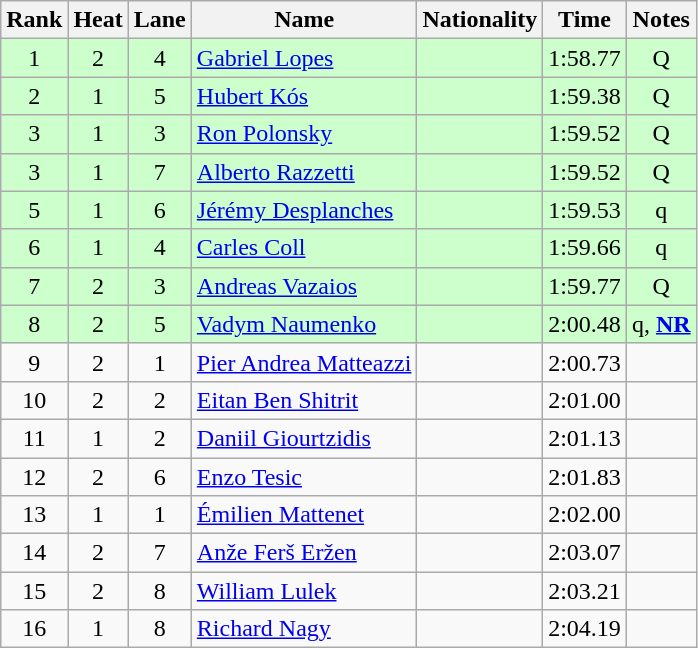<table class="wikitable sortable" style="text-align:center">
<tr>
<th>Rank</th>
<th>Heat</th>
<th>Lane</th>
<th>Name</th>
<th>Nationality</th>
<th>Time</th>
<th>Notes</th>
</tr>
<tr bgcolor=ccffcc>
<td>1</td>
<td>2</td>
<td>4</td>
<td align=left><a href='#'>Gabriel Lopes</a></td>
<td align=left></td>
<td>1:58.77</td>
<td>Q</td>
</tr>
<tr bgcolor=ccffcc>
<td>2</td>
<td>1</td>
<td>5</td>
<td align=left><a href='#'>Hubert Kós</a></td>
<td align=left></td>
<td>1:59.38</td>
<td>Q</td>
</tr>
<tr bgcolor=ccffcc>
<td>3</td>
<td>1</td>
<td>3</td>
<td align=left><a href='#'>Ron Polonsky</a></td>
<td align=left></td>
<td>1:59.52</td>
<td>Q</td>
</tr>
<tr bgcolor=ccffcc>
<td>3</td>
<td>1</td>
<td>7</td>
<td align=left><a href='#'>Alberto Razzetti</a></td>
<td align=left></td>
<td>1:59.52</td>
<td>Q</td>
</tr>
<tr bgcolor=ccffcc>
<td>5</td>
<td>1</td>
<td>6</td>
<td align=left><a href='#'>Jérémy Desplanches</a></td>
<td align=left></td>
<td>1:59.53</td>
<td>q</td>
</tr>
<tr bgcolor=ccffcc>
<td>6</td>
<td>1</td>
<td>4</td>
<td align=left><a href='#'>Carles Coll</a></td>
<td align=left></td>
<td>1:59.66</td>
<td>q</td>
</tr>
<tr bgcolor=ccffcc>
<td>7</td>
<td>2</td>
<td>3</td>
<td align=left><a href='#'>Andreas Vazaios</a></td>
<td align=left></td>
<td>1:59.77</td>
<td>Q</td>
</tr>
<tr bgcolor=ccffcc>
<td>8</td>
<td>2</td>
<td>5</td>
<td align=left><a href='#'>Vadym Naumenko</a></td>
<td align=left></td>
<td>2:00.48</td>
<td>q, <strong><a href='#'>NR</a></strong></td>
</tr>
<tr>
<td>9</td>
<td>2</td>
<td>1</td>
<td align=left><a href='#'>Pier Andrea Matteazzi</a></td>
<td align=left></td>
<td>2:00.73</td>
<td></td>
</tr>
<tr>
<td>10</td>
<td>2</td>
<td>2</td>
<td align=left><a href='#'>Eitan Ben Shitrit</a></td>
<td align=left></td>
<td>2:01.00</td>
<td></td>
</tr>
<tr>
<td>11</td>
<td>1</td>
<td>2</td>
<td align=left><a href='#'>Daniil Giourtzidis</a></td>
<td align=left></td>
<td>2:01.13</td>
<td></td>
</tr>
<tr>
<td>12</td>
<td>2</td>
<td>6</td>
<td align=left><a href='#'>Enzo Tesic</a></td>
<td align=left></td>
<td>2:01.83</td>
<td></td>
</tr>
<tr>
<td>13</td>
<td>1</td>
<td>1</td>
<td align=left><a href='#'>Émilien Mattenet</a></td>
<td align=left></td>
<td>2:02.00</td>
<td></td>
</tr>
<tr>
<td>14</td>
<td>2</td>
<td>7</td>
<td align=left><a href='#'>Anže Ferš Eržen</a></td>
<td align=left></td>
<td>2:03.07</td>
<td></td>
</tr>
<tr>
<td>15</td>
<td>2</td>
<td>8</td>
<td align=left><a href='#'>William Lulek</a></td>
<td align=left></td>
<td>2:03.21</td>
<td></td>
</tr>
<tr>
<td>16</td>
<td>1</td>
<td>8</td>
<td align=left><a href='#'>Richard Nagy</a></td>
<td align=left></td>
<td>2:04.19</td>
<td></td>
</tr>
</table>
